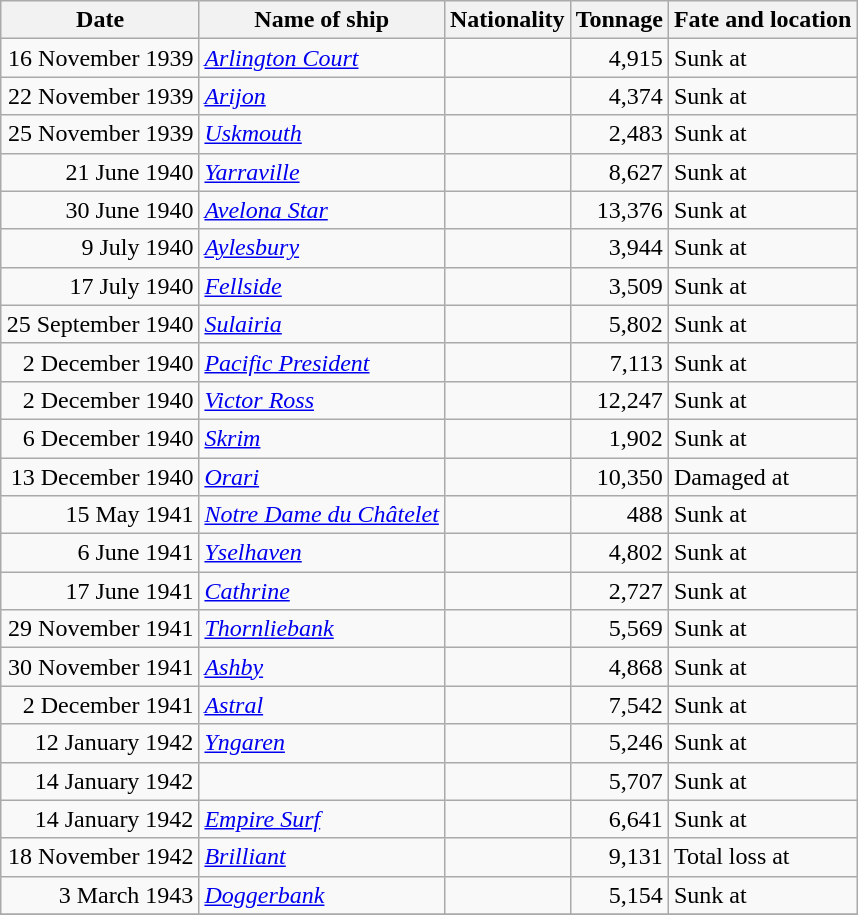<table class="wikitable sortable" style="margin: 1em auto 1em auto;"|->
<tr>
<th>Date</th>
<th>Name of ship</th>
<th>Nationality</th>
<th>Tonnage</th>
<th>Fate and location</th>
</tr>
<tr>
<td align="right">16 November 1939</td>
<td align="left"><em><a href='#'>Arlington Court</a></em></td>
<td align="left"></td>
<td align="right">4,915</td>
<td align="left">Sunk at </td>
</tr>
<tr>
<td align="right">22 November 1939</td>
<td align="left"><em><a href='#'>Arijon</a></em></td>
<td align="left"></td>
<td align="right">4,374</td>
<td align="left">Sunk at </td>
</tr>
<tr>
<td align="right">25 November 1939</td>
<td align="left"><em><a href='#'>Uskmouth</a></em></td>
<td align="left"></td>
<td align="right">2,483</td>
<td align="left">Sunk at </td>
</tr>
<tr>
<td align="right">21 June 1940</td>
<td align="left"><em><a href='#'>Yarraville</a></em></td>
<td align="left"></td>
<td align="right">8,627</td>
<td align="left">Sunk at </td>
</tr>
<tr>
<td align="right">30 June 1940</td>
<td align="left"><em><a href='#'>Avelona Star</a></em></td>
<td align="left"></td>
<td align="right">13,376</td>
<td align="left">Sunk at </td>
</tr>
<tr>
<td align="right">9 July 1940</td>
<td align="left"><em><a href='#'>Aylesbury</a></em></td>
<td align="left"></td>
<td align="right">3,944</td>
<td align="left">Sunk at </td>
</tr>
<tr>
<td align="right">17 July 1940</td>
<td align="left"><em><a href='#'>Fellside</a></em></td>
<td align="left"></td>
<td align="right">3,509</td>
<td align="left">Sunk at </td>
</tr>
<tr>
<td align="right">25 September 1940</td>
<td align="left"><em><a href='#'>Sulairia</a></em></td>
<td align="left"></td>
<td align="right">5,802</td>
<td align="left">Sunk at </td>
</tr>
<tr>
<td align="right">2 December 1940</td>
<td align="left"><em><a href='#'>Pacific President</a></em></td>
<td align="left"></td>
<td align="right">7,113</td>
<td align="left">Sunk at </td>
</tr>
<tr>
<td align="right">2 December 1940</td>
<td align="left"><em><a href='#'>Victor Ross</a></em></td>
<td align="left"></td>
<td align="right">12,247</td>
<td align="left">Sunk at </td>
</tr>
<tr>
<td align="right">6 December 1940</td>
<td align="left"><em><a href='#'>Skrim</a></em></td>
<td align="left"></td>
<td align="right">1,902</td>
<td align="left">Sunk at </td>
</tr>
<tr>
<td align="right">13 December 1940</td>
<td align="left"><em><a href='#'>Orari</a></em></td>
<td align="left"></td>
<td align="right">10,350</td>
<td align="left">Damaged at </td>
</tr>
<tr>
<td align="right">15 May 1941</td>
<td align="left"><em><a href='#'>Notre Dame du Châtelet</a></em></td>
<td align="left"></td>
<td align="right">488</td>
<td align="left">Sunk at </td>
</tr>
<tr>
<td align="right">6 June 1941</td>
<td align="left"><em><a href='#'>Yselhaven</a></em></td>
<td align="left"></td>
<td align="right">4,802</td>
<td align="left">Sunk at </td>
</tr>
<tr>
<td align="right">17 June 1941</td>
<td align="left"><em><a href='#'>Cathrine</a></em></td>
<td align="left"></td>
<td align="right">2,727</td>
<td align="left">Sunk at </td>
</tr>
<tr>
<td align="right">29 November 1941</td>
<td align="left"><em><a href='#'>Thornliebank</a></em></td>
<td align="left"></td>
<td align="right">5,569</td>
<td align="left">Sunk at </td>
</tr>
<tr>
<td align="right">30 November 1941</td>
<td align="left"><em><a href='#'>Ashby</a></em></td>
<td align="left"></td>
<td align="right">4,868</td>
<td align="left">Sunk at </td>
</tr>
<tr>
<td align="right">2 December 1941</td>
<td align="left"><em><a href='#'>Astral</a></em></td>
<td align="left"></td>
<td align="right">7,542</td>
<td align="left">Sunk at </td>
</tr>
<tr>
<td align="right">12 January 1942</td>
<td align="left"><em><a href='#'>Yngaren</a></em></td>
<td align="left"></td>
<td align="right">5,246</td>
<td align="left">Sunk at </td>
</tr>
<tr>
<td align="right">14 January 1942</td>
<td align="left"></td>
<td align="left"></td>
<td align="right">5,707</td>
<td align="left">Sunk at </td>
</tr>
<tr>
<td align="right">14 January 1942</td>
<td align="left"><em><a href='#'>Empire Surf</a></em></td>
<td align="left"></td>
<td align="right">6,641</td>
<td align="left">Sunk at </td>
</tr>
<tr>
<td align="right">18 November 1942</td>
<td align="left"><em><a href='#'>Brilliant</a></em></td>
<td align="left"></td>
<td align="right">9,131</td>
<td align="left">Total loss at </td>
</tr>
<tr>
<td align="right">3 March 1943</td>
<td align="left"><em><a href='#'>Doggerbank</a></em></td>
<td align="left"></td>
<td align="right">5,154</td>
<td align="left">Sunk at </td>
</tr>
<tr>
</tr>
</table>
